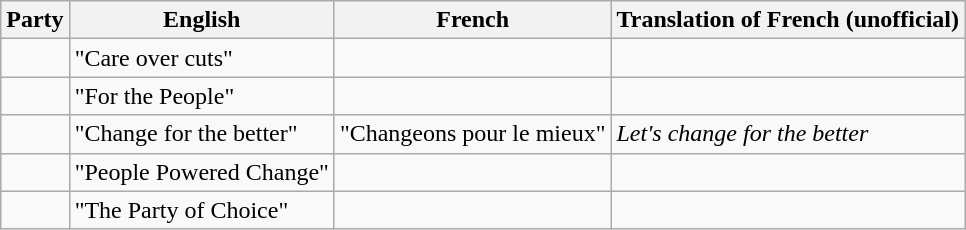<table class="wikitable">
<tr>
<th>Party</th>
<th>English</th>
<th>French</th>
<th>Translation of French (unofficial)</th>
</tr>
<tr>
<td></td>
<td>"Care over cuts"</td>
<td></td>
<td></td>
</tr>
<tr>
<td></td>
<td>"For the People"</td>
<td></td>
<td></td>
</tr>
<tr>
<td></td>
<td>"Change for the better"</td>
<td>"Changeons pour le mieux"</td>
<td><em>Let's change for the better</em></td>
</tr>
<tr>
<td></td>
<td>"People Powered Change"</td>
<td></td>
<td></td>
</tr>
<tr>
<td></td>
<td>"The Party of Choice"</td>
<td></td>
<td></td>
</tr>
</table>
